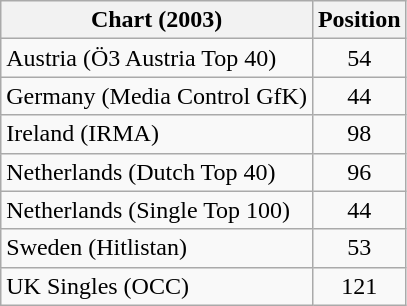<table class="wikitable sortable">
<tr>
<th>Chart (2003)</th>
<th>Position</th>
</tr>
<tr>
<td>Austria (Ö3 Austria Top 40)</td>
<td align="center">54</td>
</tr>
<tr>
<td>Germany (Media Control GfK)</td>
<td align="center">44</td>
</tr>
<tr>
<td>Ireland (IRMA)</td>
<td align="center">98</td>
</tr>
<tr>
<td>Netherlands (Dutch Top 40)</td>
<td align="center">96</td>
</tr>
<tr>
<td>Netherlands (Single Top 100)</td>
<td align="center">44</td>
</tr>
<tr>
<td>Sweden (Hitlistan)</td>
<td align="center">53</td>
</tr>
<tr>
<td>UK Singles (OCC)</td>
<td align="center">121</td>
</tr>
</table>
